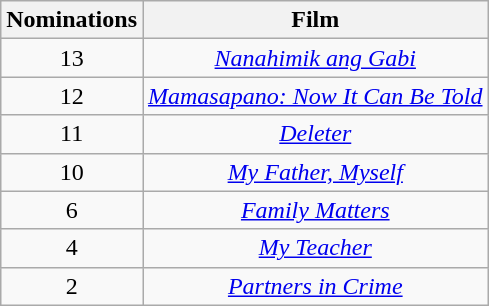<table class="wikitable" style="text-align:center">
<tr>
<th scope="col">Nominations</th>
<th scope="col">Film</th>
</tr>
<tr>
<td>13</td>
<td><em><a href='#'>Nanahimik ang Gabi</a></em></td>
</tr>
<tr>
<td>12</td>
<td><em><a href='#'>Mamasapano: Now It Can Be Told</a></em></td>
</tr>
<tr>
<td>11</td>
<td><em><a href='#'>Deleter</a></em></td>
</tr>
<tr>
<td>10</td>
<td><em><a href='#'>My Father, Myself</a></em></td>
</tr>
<tr>
<td>6</td>
<td><em><a href='#'>Family Matters</a></em></td>
</tr>
<tr>
<td>4</td>
<td><em><a href='#'>My Teacher</a></em></td>
</tr>
<tr>
<td>2</td>
<td><em><a href='#'>Partners in Crime</a></em></td>
</tr>
</table>
